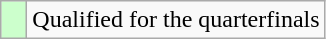<table class="wikitable">
<tr>
<td width=10px bgcolor="#ccffcc"></td>
<td>Qualified for the quarterfinals</td>
</tr>
</table>
